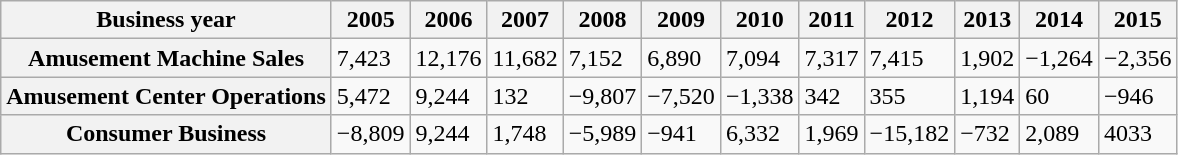<table class="wikitable">
<tr>
<th>Business year</th>
<th>2005</th>
<th>2006</th>
<th>2007</th>
<th>2008</th>
<th>2009</th>
<th>2010</th>
<th>2011</th>
<th>2012</th>
<th>2013</th>
<th>2014</th>
<th>2015</th>
</tr>
<tr>
<th>Amusement Machine Sales</th>
<td>7,423</td>
<td>12,176</td>
<td>11,682</td>
<td>7,152</td>
<td>6,890</td>
<td>7,094</td>
<td>7,317</td>
<td>7,415</td>
<td>1,902</td>
<td>−1,264</td>
<td>−2,356</td>
</tr>
<tr>
<th>Amusement Center Operations</th>
<td>5,472</td>
<td>9,244</td>
<td>132</td>
<td>−9,807</td>
<td>−7,520</td>
<td>−1,338</td>
<td>342</td>
<td>355</td>
<td>1,194</td>
<td>60</td>
<td>−946</td>
</tr>
<tr>
<th>Consumer Business</th>
<td>−8,809</td>
<td>9,244</td>
<td>1,748</td>
<td>−5,989</td>
<td>−941</td>
<td>6,332</td>
<td>1,969</td>
<td>−15,182</td>
<td>−732</td>
<td>2,089</td>
<td>4033</td>
</tr>
</table>
